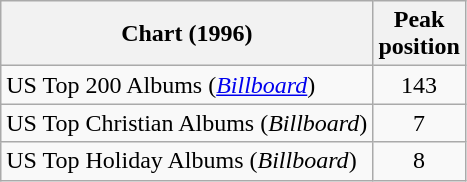<table class="wikitable">
<tr>
<th>Chart (1996)</th>
<th>Peak<br>position</th>
</tr>
<tr>
<td>US Top 200 Albums (<em><a href='#'>Billboard</a></em>)</td>
<td style="text-align:center;">143</td>
</tr>
<tr>
<td>US Top Christian Albums (<em>Billboard</em>)</td>
<td style="text-align:center;">7</td>
</tr>
<tr>
<td>US Top Holiday Albums (<em>Billboard</em>)</td>
<td style="text-align:center;">8</td>
</tr>
</table>
